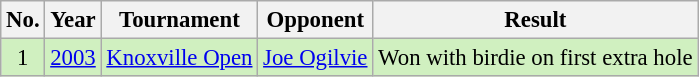<table class="wikitable" style="font-size:95%;">
<tr>
<th>No.</th>
<th>Year</th>
<th>Tournament</th>
<th>Opponent</th>
<th>Result</th>
</tr>
<tr style="background:#D0F0C0;">
<td align=center>1</td>
<td><a href='#'>2003</a></td>
<td><a href='#'>Knoxville Open</a></td>
<td> <a href='#'>Joe Ogilvie</a></td>
<td>Won with birdie on first extra hole</td>
</tr>
</table>
